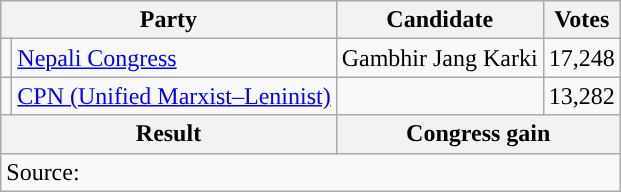<table class="wikitable">
<tr>
<th colspan="2">Party</th>
<th>Candidate</th>
<th>Votes</th>
</tr>
<tr>
<td style="background-color:"></td>
<td><a href='#'>Nepali Congress</a></td>
<td>Gambhir Jang Karki</td>
<td>17,248</td>
</tr>
<tr>
<td style="background-color:"></td>
<td><a href='#'>CPN (Unified Marxist–Leninist)</a></td>
<td></td>
<td>13,282</td>
</tr>
<tr>
<th colspan="2">Result</th>
<th colspan="2">Congress gain</th>
</tr>
<tr>
<td colspan="4">Source: </td>
</tr>
</table>
